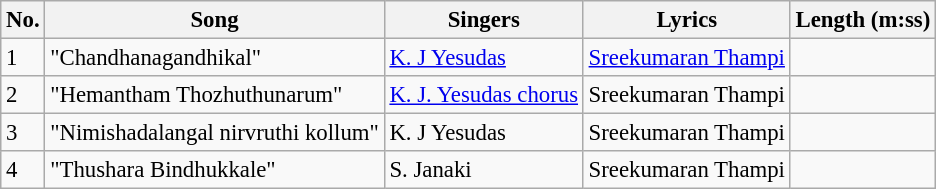<table class="wikitable" style="font-size:95%;">
<tr>
<th>No.</th>
<th>Song</th>
<th>Singers</th>
<th>Lyrics</th>
<th>Length (m:ss)</th>
</tr>
<tr>
<td>1</td>
<td>"Chandhanagandhikal"</td>
<td><a href='#'>K. J Yesudas</a></td>
<td><a href='#'>Sreekumaran Thampi</a></td>
<td></td>
</tr>
<tr>
<td>2</td>
<td>"Hemantham Thozhuthunarum"</td>
<td><a href='#'>K. J. Yesudas chorus</a></td>
<td>Sreekumaran Thampi</td>
<td></td>
</tr>
<tr>
<td>3</td>
<td>"Nimishadalangal nirvruthi kollum"</td>
<td>K. J Yesudas</td>
<td>Sreekumaran Thampi</td>
<td></td>
</tr>
<tr>
<td>4</td>
<td>"Thushara Bindhukkale"</td>
<td>S. Janaki</td>
<td>Sreekumaran Thampi</td>
<td></td>
</tr>
</table>
